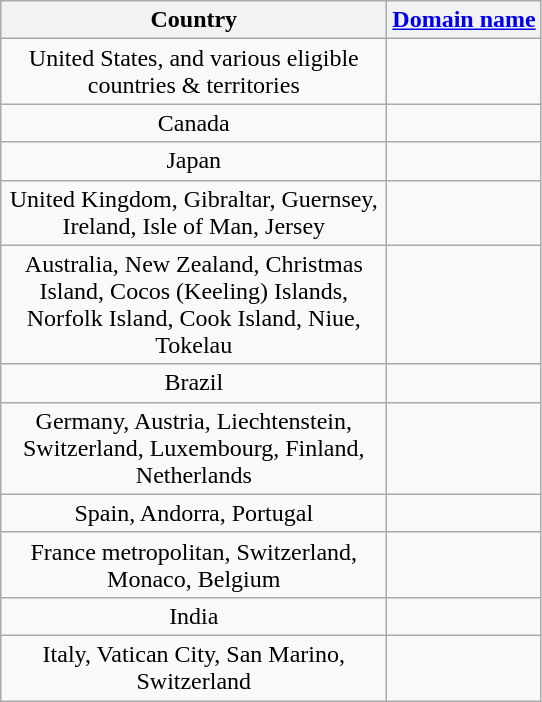<table class="wikitable sortable" style="text-align:center">
<tr>
<th style="width: 250px;">Country</th>
<th><a href='#'>Domain name</a></th>
</tr>
<tr>
<td>United States, and various eligible countries & territories</td>
<td></td>
</tr>
<tr>
<td>Canada</td>
<td></td>
</tr>
<tr>
<td>Japan</td>
<td></td>
</tr>
<tr>
<td>United Kingdom, Gibraltar, Guernsey, Ireland, Isle of Man, Jersey</td>
<td></td>
</tr>
<tr>
<td>Australia, New Zealand, Christmas Island, Cocos (Keeling) Islands, Norfolk Island, Cook Island, Niue, Tokelau</td>
<td></td>
</tr>
<tr>
<td>Brazil</td>
<td></td>
</tr>
<tr>
<td>Germany, Austria, Liechtenstein, Switzerland, Luxembourg, Finland, Netherlands</td>
<td></td>
</tr>
<tr>
<td>Spain, Andorra, Portugal</td>
<td></td>
</tr>
<tr>
<td>France metropolitan, Switzerland, Monaco, Belgium</td>
<td></td>
</tr>
<tr>
<td>India</td>
<td></td>
</tr>
<tr>
<td>Italy, Vatican City, San Marino, Switzerland</td>
<td></td>
</tr>
</table>
